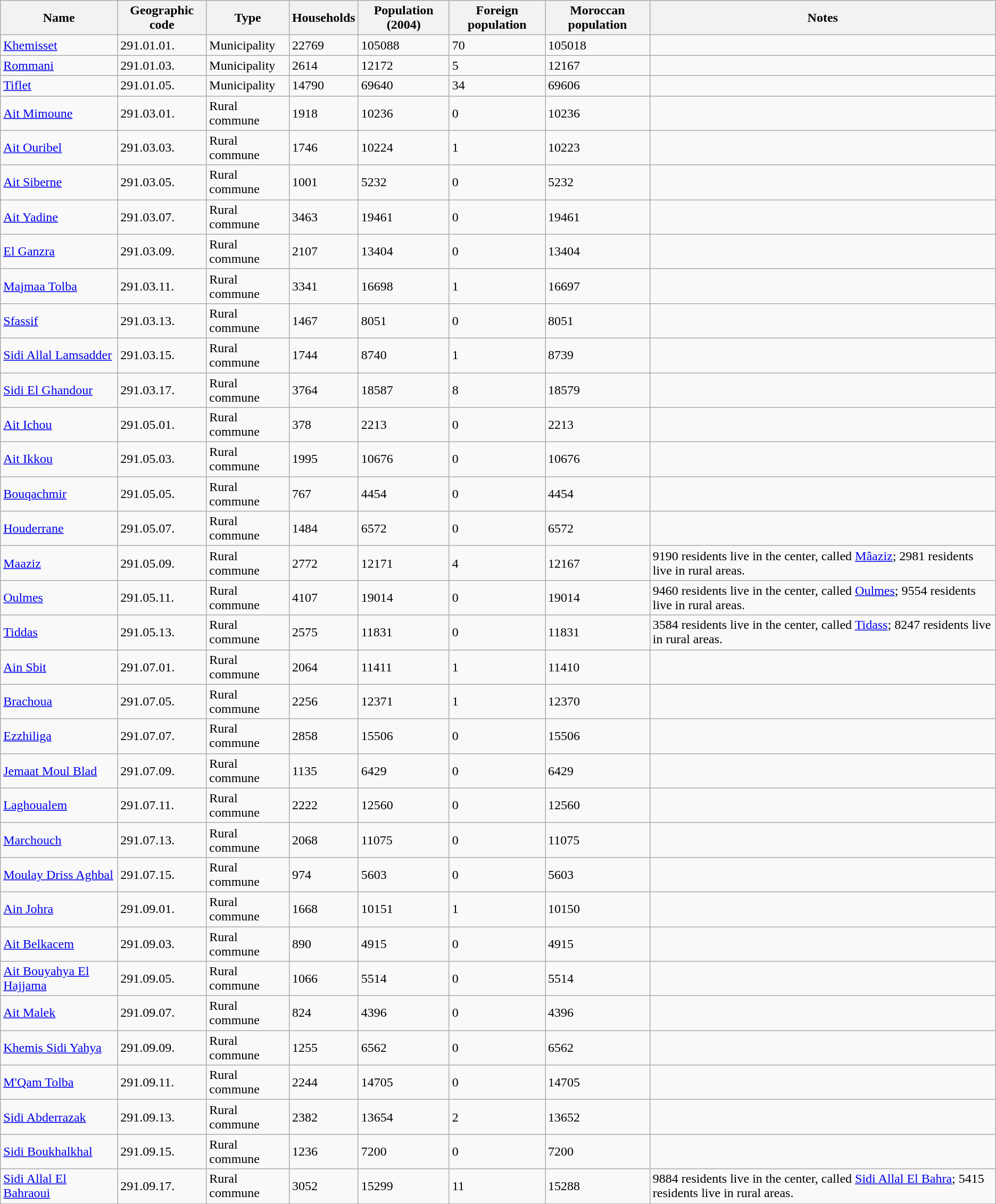<table class="wikitable sortable">
<tr>
<th>Name</th>
<th>Geographic code</th>
<th>Type</th>
<th>Households</th>
<th>Population (2004)</th>
<th>Foreign population</th>
<th>Moroccan population</th>
<th>Notes</th>
</tr>
<tr>
<td><a href='#'>Khemisset</a></td>
<td>291.01.01.</td>
<td>Municipality</td>
<td>22769</td>
<td>105088</td>
<td>70</td>
<td>105018</td>
<td></td>
</tr>
<tr>
<td><a href='#'>Rommani</a></td>
<td>291.01.03.</td>
<td>Municipality</td>
<td>2614</td>
<td>12172</td>
<td>5</td>
<td>12167</td>
<td></td>
</tr>
<tr>
<td><a href='#'>Tiflet</a></td>
<td>291.01.05.</td>
<td>Municipality</td>
<td>14790</td>
<td>69640</td>
<td>34</td>
<td>69606</td>
<td></td>
</tr>
<tr>
<td><a href='#'>Ait Mimoune</a></td>
<td>291.03.01.</td>
<td>Rural commune</td>
<td>1918</td>
<td>10236</td>
<td>0</td>
<td>10236</td>
<td></td>
</tr>
<tr>
<td><a href='#'>Ait Ouribel</a></td>
<td>291.03.03.</td>
<td>Rural commune</td>
<td>1746</td>
<td>10224</td>
<td>1</td>
<td>10223</td>
<td></td>
</tr>
<tr>
<td><a href='#'>Ait Siberne</a></td>
<td>291.03.05.</td>
<td>Rural commune</td>
<td>1001</td>
<td>5232</td>
<td>0</td>
<td>5232</td>
<td></td>
</tr>
<tr>
<td><a href='#'>Ait Yadine</a></td>
<td>291.03.07.</td>
<td>Rural commune</td>
<td>3463</td>
<td>19461</td>
<td>0</td>
<td>19461</td>
<td></td>
</tr>
<tr>
<td><a href='#'>El Ganzra</a></td>
<td>291.03.09.</td>
<td>Rural commune</td>
<td>2107</td>
<td>13404</td>
<td>0</td>
<td>13404</td>
<td></td>
</tr>
<tr>
<td><a href='#'>Majmaa Tolba</a></td>
<td>291.03.11.</td>
<td>Rural commune</td>
<td>3341</td>
<td>16698</td>
<td>1</td>
<td>16697</td>
<td></td>
</tr>
<tr>
<td><a href='#'>Sfassif</a></td>
<td>291.03.13.</td>
<td>Rural commune</td>
<td>1467</td>
<td>8051</td>
<td>0</td>
<td>8051</td>
<td></td>
</tr>
<tr>
<td><a href='#'>Sidi Allal Lamsadder</a></td>
<td>291.03.15.</td>
<td>Rural commune</td>
<td>1744</td>
<td>8740</td>
<td>1</td>
<td>8739</td>
<td></td>
</tr>
<tr>
<td><a href='#'>Sidi El Ghandour</a></td>
<td>291.03.17.</td>
<td>Rural commune</td>
<td>3764</td>
<td>18587</td>
<td>8</td>
<td>18579</td>
<td></td>
</tr>
<tr>
<td><a href='#'>Ait Ichou</a></td>
<td>291.05.01.</td>
<td>Rural commune</td>
<td>378</td>
<td>2213</td>
<td>0</td>
<td>2213</td>
<td></td>
</tr>
<tr>
<td><a href='#'>Ait Ikkou</a></td>
<td>291.05.03.</td>
<td>Rural commune</td>
<td>1995</td>
<td>10676</td>
<td>0</td>
<td>10676</td>
<td></td>
</tr>
<tr>
<td><a href='#'>Bouqachmir</a></td>
<td>291.05.05.</td>
<td>Rural commune</td>
<td>767</td>
<td>4454</td>
<td>0</td>
<td>4454</td>
<td></td>
</tr>
<tr>
<td><a href='#'>Houderrane</a></td>
<td>291.05.07.</td>
<td>Rural commune</td>
<td>1484</td>
<td>6572</td>
<td>0</td>
<td>6572</td>
<td></td>
</tr>
<tr>
<td><a href='#'>Maaziz</a></td>
<td>291.05.09.</td>
<td>Rural commune</td>
<td>2772</td>
<td>12171</td>
<td>4</td>
<td>12167</td>
<td>9190 residents live in the center, called <a href='#'>Mâaziz</a>; 2981 residents live in rural areas.</td>
</tr>
<tr>
<td><a href='#'>Oulmes</a></td>
<td>291.05.11.</td>
<td>Rural commune</td>
<td>4107</td>
<td>19014</td>
<td>0</td>
<td>19014</td>
<td>9460 residents live in the center, called <a href='#'>Oulmes</a>; 9554 residents live in rural areas.</td>
</tr>
<tr>
<td><a href='#'>Tiddas</a></td>
<td>291.05.13.</td>
<td>Rural commune</td>
<td>2575</td>
<td>11831</td>
<td>0</td>
<td>11831</td>
<td>3584 residents live in the center, called <a href='#'>Tidass</a>; 8247 residents live in rural areas.</td>
</tr>
<tr>
<td><a href='#'>Ain Sbit</a></td>
<td>291.07.01.</td>
<td>Rural commune</td>
<td>2064</td>
<td>11411</td>
<td>1</td>
<td>11410</td>
<td></td>
</tr>
<tr>
<td><a href='#'>Brachoua</a></td>
<td>291.07.05.</td>
<td>Rural commune</td>
<td>2256</td>
<td>12371</td>
<td>1</td>
<td>12370</td>
<td></td>
</tr>
<tr>
<td><a href='#'>Ezzhiliga</a></td>
<td>291.07.07.</td>
<td>Rural commune</td>
<td>2858</td>
<td>15506</td>
<td>0</td>
<td>15506</td>
<td></td>
</tr>
<tr>
<td><a href='#'>Jemaat Moul Blad</a></td>
<td>291.07.09.</td>
<td>Rural commune</td>
<td>1135</td>
<td>6429</td>
<td>0</td>
<td>6429</td>
<td></td>
</tr>
<tr>
<td><a href='#'>Laghoualem</a></td>
<td>291.07.11.</td>
<td>Rural commune</td>
<td>2222</td>
<td>12560</td>
<td>0</td>
<td>12560</td>
<td></td>
</tr>
<tr>
<td><a href='#'>Marchouch</a></td>
<td>291.07.13.</td>
<td>Rural commune</td>
<td>2068</td>
<td>11075</td>
<td>0</td>
<td>11075</td>
<td></td>
</tr>
<tr>
<td><a href='#'>Moulay Driss Aghbal</a></td>
<td>291.07.15.</td>
<td>Rural commune</td>
<td>974</td>
<td>5603</td>
<td>0</td>
<td>5603</td>
<td></td>
</tr>
<tr>
<td><a href='#'>Ain Johra</a></td>
<td>291.09.01.</td>
<td>Rural commune</td>
<td>1668</td>
<td>10151</td>
<td>1</td>
<td>10150</td>
<td></td>
</tr>
<tr>
<td><a href='#'>Ait Belkacem</a></td>
<td>291.09.03.</td>
<td>Rural commune</td>
<td>890</td>
<td>4915</td>
<td>0</td>
<td>4915</td>
<td></td>
</tr>
<tr>
<td><a href='#'>Ait Bouyahya El Hajjama</a></td>
<td>291.09.05.</td>
<td>Rural commune</td>
<td>1066</td>
<td>5514</td>
<td>0</td>
<td>5514</td>
<td></td>
</tr>
<tr>
<td><a href='#'>Ait Malek</a></td>
<td>291.09.07.</td>
<td>Rural commune</td>
<td>824</td>
<td>4396</td>
<td>0</td>
<td>4396</td>
<td></td>
</tr>
<tr>
<td><a href='#'>Khemis Sidi Yahya</a></td>
<td>291.09.09.</td>
<td>Rural commune</td>
<td>1255</td>
<td>6562</td>
<td>0</td>
<td>6562</td>
<td></td>
</tr>
<tr>
<td><a href='#'>M'Qam Tolba</a></td>
<td>291.09.11.</td>
<td>Rural commune</td>
<td>2244</td>
<td>14705</td>
<td>0</td>
<td>14705</td>
<td></td>
</tr>
<tr>
<td><a href='#'>Sidi Abderrazak</a></td>
<td>291.09.13.</td>
<td>Rural commune</td>
<td>2382</td>
<td>13654</td>
<td>2</td>
<td>13652</td>
<td></td>
</tr>
<tr>
<td><a href='#'>Sidi Boukhalkhal</a></td>
<td>291.09.15.</td>
<td>Rural commune</td>
<td>1236</td>
<td>7200</td>
<td>0</td>
<td>7200</td>
<td></td>
</tr>
<tr>
<td><a href='#'>Sidi Allal El Bahraoui</a></td>
<td>291.09.17.</td>
<td>Rural commune</td>
<td>3052</td>
<td>15299</td>
<td>11</td>
<td>15288</td>
<td>9884 residents live in the center, called <a href='#'>Sidi Allal El Bahra</a>; 5415 residents live in rural areas.</td>
</tr>
<tr>
</tr>
</table>
